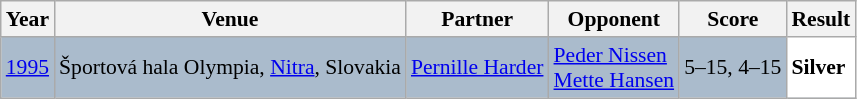<table class="sortable wikitable" style="font-size: 90%;">
<tr>
<th>Year</th>
<th>Venue</th>
<th>Partner</th>
<th>Opponent</th>
<th>Score</th>
<th>Result</th>
</tr>
<tr style="background:#AABBCC">
<td align="center"><a href='#'>1995</a></td>
<td align="left">Športová hala Olympia, <a href='#'>Nitra</a>, Slovakia</td>
<td align="left"> <a href='#'>Pernille Harder</a></td>
<td align="left"> <a href='#'>Peder Nissen</a><br> <a href='#'>Mette Hansen</a></td>
<td align="left">5–15, 4–15</td>
<td style="text-align:left; background:white"> <strong>Silver</strong></td>
</tr>
</table>
